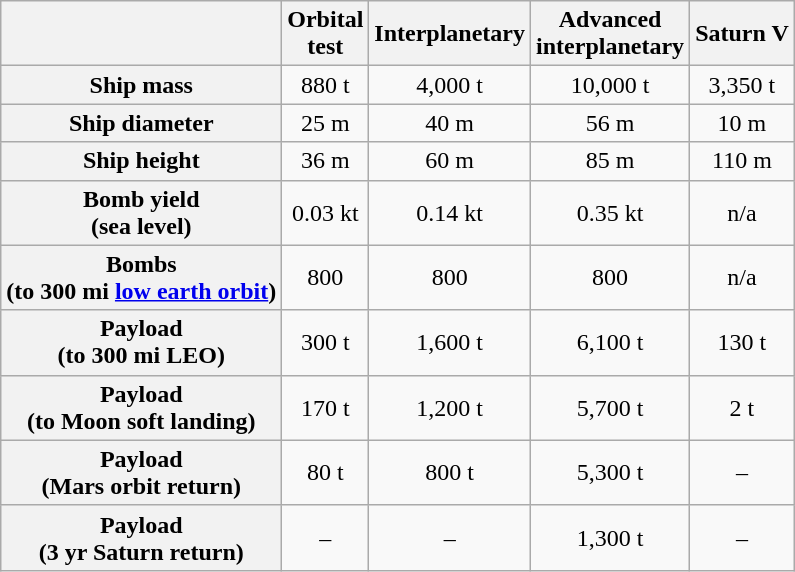<table class="wikitable" style="text-align:center">
<tr>
<th></th>
<th>Orbital<br>test</th>
<th>Interplanetary</th>
<th>Advanced<br>interplanetary</th>
<th>Saturn V</th>
</tr>
<tr>
<th>Ship mass</th>
<td>880 t</td>
<td>4,000 t</td>
<td>10,000 t</td>
<td>3,350 t</td>
</tr>
<tr>
<th>Ship diameter</th>
<td>25 m</td>
<td>40 m</td>
<td>56 m</td>
<td>10 m</td>
</tr>
<tr>
<th>Ship height</th>
<td>36 m</td>
<td>60 m</td>
<td>85 m</td>
<td>110 m</td>
</tr>
<tr>
<th>Bomb yield<br>(sea level)</th>
<td>0.03 kt</td>
<td>0.14 kt</td>
<td>0.35 kt</td>
<td>n/a</td>
</tr>
<tr>
<th>Bombs<br>(to 300 mi <a href='#'>low earth orbit</a>)</th>
<td>800</td>
<td>800</td>
<td>800</td>
<td>n/a</td>
</tr>
<tr>
<th>Payload<br>(to 300 mi LEO)</th>
<td>300 t</td>
<td>1,600 t</td>
<td>6,100 t</td>
<td>130 t</td>
</tr>
<tr>
<th>Payload<br>(to Moon soft landing)</th>
<td>170 t</td>
<td>1,200 t</td>
<td>5,700 t</td>
<td>2 t</td>
</tr>
<tr>
<th>Payload<br>(Mars orbit return)</th>
<td>80 t</td>
<td>800 t</td>
<td>5,300 t</td>
<td>–</td>
</tr>
<tr>
<th>Payload<br>(3 yr Saturn return)</th>
<td>–</td>
<td>–</td>
<td>1,300 t</td>
<td>–</td>
</tr>
</table>
